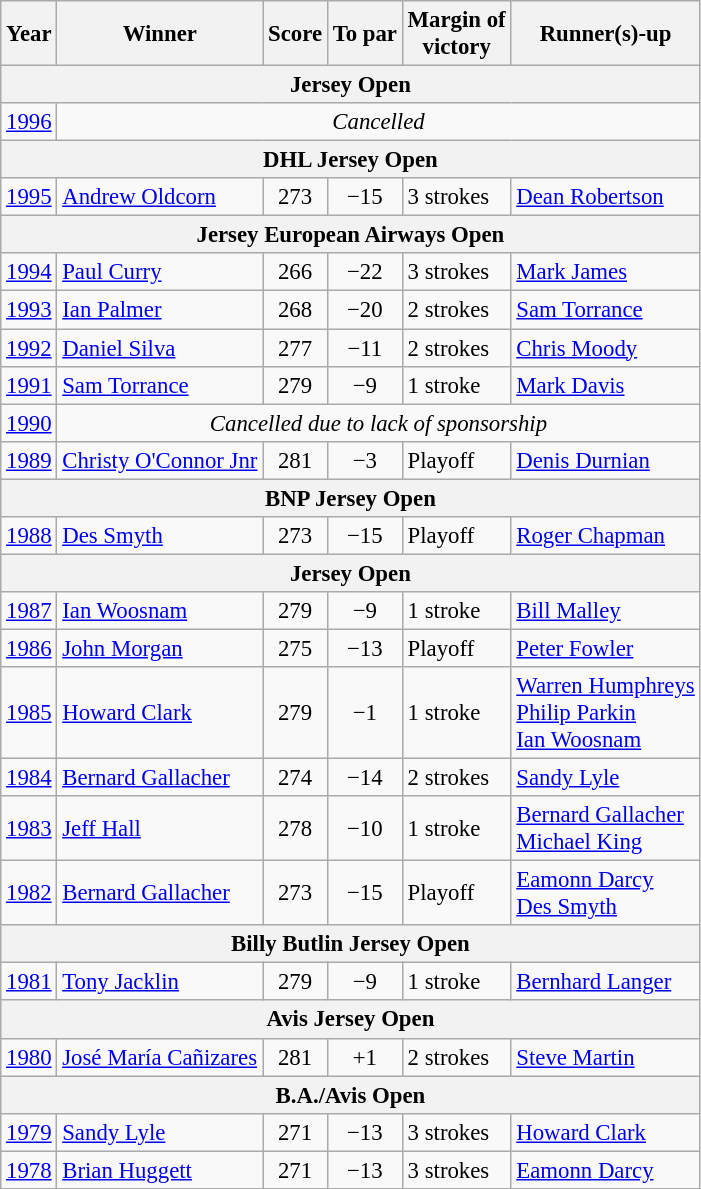<table class="wikitable" style="font-size:95%">
<tr>
<th>Year</th>
<th>Winner</th>
<th>Score</th>
<th>To par</th>
<th>Margin of<br>victory</th>
<th>Runner(s)-up</th>
</tr>
<tr>
<th colspan=7>Jersey Open</th>
</tr>
<tr>
<td><a href='#'>1996</a></td>
<td colspan=5 align=center><em>Cancelled</em></td>
</tr>
<tr>
<th colspan=7>DHL Jersey Open</th>
</tr>
<tr>
<td><a href='#'>1995</a></td>
<td> <a href='#'>Andrew Oldcorn</a></td>
<td align=center>273</td>
<td align=center>−15</td>
<td>3 strokes</td>
<td> <a href='#'>Dean Robertson</a></td>
</tr>
<tr>
<th colspan=7>Jersey European Airways Open</th>
</tr>
<tr>
<td><a href='#'>1994</a></td>
<td> <a href='#'>Paul Curry</a></td>
<td align=center>266</td>
<td align=center>−22</td>
<td>3 strokes</td>
<td> <a href='#'>Mark James</a></td>
</tr>
<tr>
<td><a href='#'>1993</a></td>
<td> <a href='#'>Ian Palmer</a></td>
<td align=center>268</td>
<td align=center>−20</td>
<td>2 strokes</td>
<td> <a href='#'>Sam Torrance</a></td>
</tr>
<tr>
<td><a href='#'>1992</a></td>
<td> <a href='#'>Daniel Silva</a></td>
<td align=center>277</td>
<td align=center>−11</td>
<td>2 strokes</td>
<td> <a href='#'>Chris Moody</a></td>
</tr>
<tr>
<td><a href='#'>1991</a></td>
<td> <a href='#'>Sam Torrance</a></td>
<td align=center>279</td>
<td align=center>−9</td>
<td>1 stroke</td>
<td> <a href='#'>Mark Davis</a></td>
</tr>
<tr>
<td><a href='#'>1990</a></td>
<td colspan=5 align=center><em>Cancelled due to lack of sponsorship</em></td>
</tr>
<tr>
<td><a href='#'>1989</a></td>
<td> <a href='#'>Christy O'Connor Jnr</a></td>
<td align=center>281</td>
<td align=center>−3</td>
<td>Playoff</td>
<td> <a href='#'>Denis Durnian</a></td>
</tr>
<tr>
<th colspan=7>BNP Jersey Open</th>
</tr>
<tr>
<td><a href='#'>1988</a></td>
<td> <a href='#'>Des Smyth</a></td>
<td align=center>273</td>
<td align=center>−15</td>
<td>Playoff</td>
<td> <a href='#'>Roger Chapman</a></td>
</tr>
<tr>
<th colspan=7>Jersey Open</th>
</tr>
<tr>
<td><a href='#'>1987</a></td>
<td> <a href='#'>Ian Woosnam</a></td>
<td align=center>279</td>
<td align=center>−9</td>
<td>1 stroke</td>
<td> <a href='#'>Bill Malley</a></td>
</tr>
<tr>
<td><a href='#'>1986</a></td>
<td> <a href='#'>John Morgan</a></td>
<td align=center>275</td>
<td align=center>−13</td>
<td>Playoff</td>
<td> <a href='#'>Peter Fowler</a></td>
</tr>
<tr>
<td><a href='#'>1985</a></td>
<td> <a href='#'>Howard Clark</a></td>
<td align=center>279</td>
<td align=center>−1</td>
<td>1 stroke</td>
<td> <a href='#'>Warren Humphreys</a><br> <a href='#'>Philip Parkin</a><br> <a href='#'>Ian Woosnam</a></td>
</tr>
<tr>
<td><a href='#'>1984</a></td>
<td> <a href='#'>Bernard Gallacher</a></td>
<td align=center>274</td>
<td align=center>−14</td>
<td>2 strokes</td>
<td> <a href='#'>Sandy Lyle</a></td>
</tr>
<tr>
<td><a href='#'>1983</a></td>
<td> <a href='#'>Jeff Hall</a></td>
<td align=center>278</td>
<td align=center>−10</td>
<td>1 stroke</td>
<td> <a href='#'>Bernard Gallacher</a><br> <a href='#'>Michael King</a></td>
</tr>
<tr>
<td><a href='#'>1982</a></td>
<td> <a href='#'>Bernard Gallacher</a></td>
<td align=center>273</td>
<td align=center>−15</td>
<td>Playoff</td>
<td> <a href='#'>Eamonn Darcy</a><br> <a href='#'>Des Smyth</a></td>
</tr>
<tr>
<th colspan=7>Billy Butlin Jersey Open</th>
</tr>
<tr>
<td><a href='#'>1981</a></td>
<td> <a href='#'>Tony Jacklin</a></td>
<td align=center>279</td>
<td align=center>−9</td>
<td>1 stroke</td>
<td> <a href='#'>Bernhard Langer</a></td>
</tr>
<tr>
<th colspan=7>Avis Jersey Open</th>
</tr>
<tr>
<td><a href='#'>1980</a></td>
<td> <a href='#'>José María Cañizares</a></td>
<td align=center>281</td>
<td align=center>+1</td>
<td>2 strokes</td>
<td> <a href='#'>Steve Martin</a></td>
</tr>
<tr>
<th colspan=7>B.A./Avis Open</th>
</tr>
<tr>
<td><a href='#'>1979</a></td>
<td> <a href='#'>Sandy Lyle</a></td>
<td align=center>271</td>
<td align=center>−13</td>
<td>3 strokes</td>
<td> <a href='#'>Howard Clark</a></td>
</tr>
<tr>
<td><a href='#'>1978</a></td>
<td> <a href='#'>Brian Huggett</a></td>
<td align=center>271</td>
<td align=center>−13</td>
<td>3 strokes</td>
<td> <a href='#'>Eamonn Darcy</a></td>
</tr>
</table>
